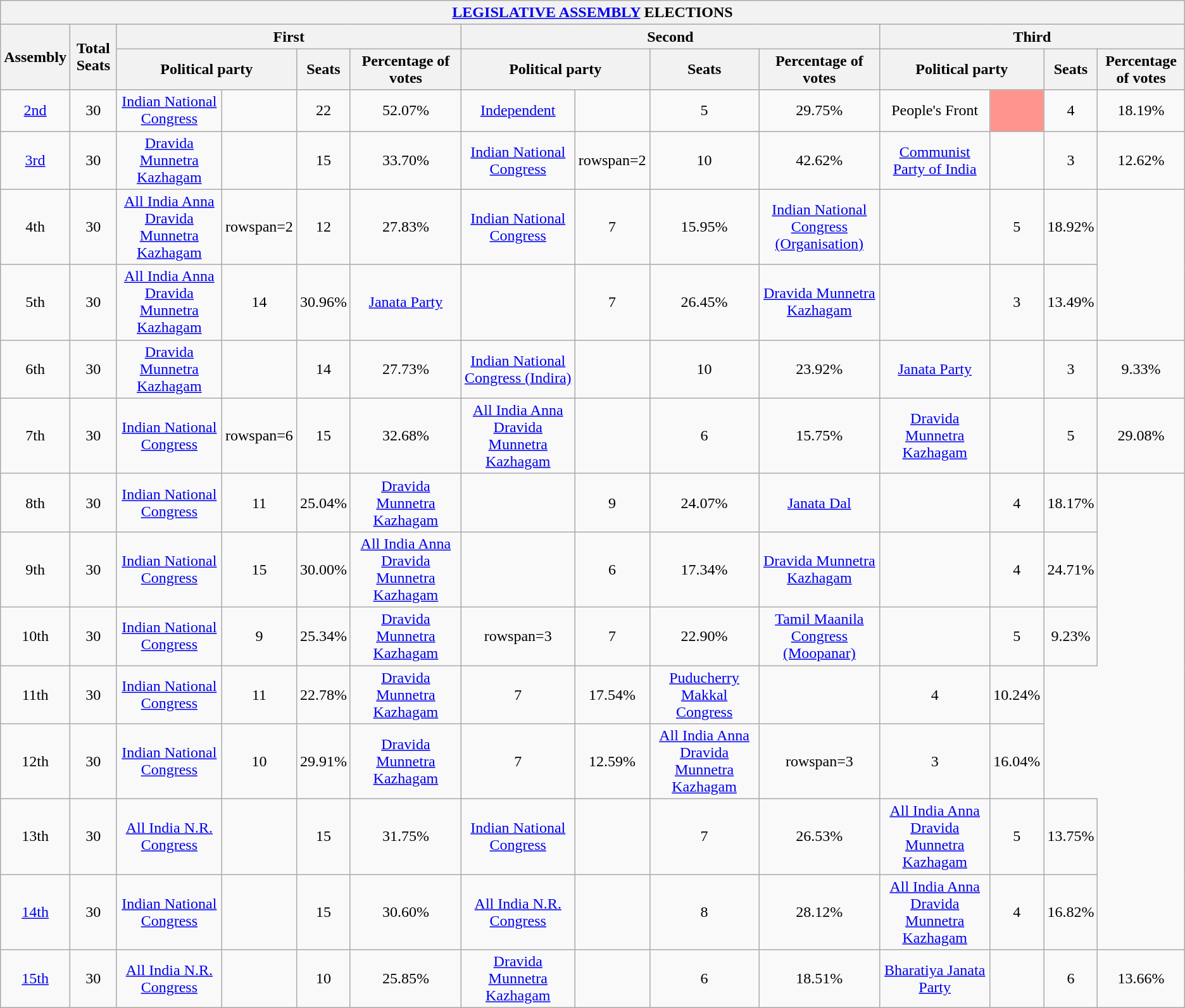<table class="wikitable" style="text-align:center;">
<tr>
<th colspan=14><strong><a href='#'>LEGISLATIVE ASSEMBLY</a> ELECTIONS</strong></th>
</tr>
<tr>
<th rowspan=2>Assembly<br></th>
<th rowspan=2>Total Seats</th>
<th colspan=4>First</th>
<th colspan=4>Second</th>
<th colspan=4>Third</th>
</tr>
<tr>
<th colspan=2>Political party</th>
<th>Seats</th>
<th>Percentage of votes</th>
<th colspan=2>Political party</th>
<th>Seats</th>
<th>Percentage of votes</th>
<th colspan=2>Political party</th>
<th>Seats</th>
<th>Percentage of votes</th>
</tr>
<tr>
<td><a href='#'>2nd</a><br></td>
<td>30</td>
<td><a href='#'>Indian National Congress</a></td>
<td></td>
<td>22</td>
<td>52.07%</td>
<td><a href='#'>Independent</a></td>
<td></td>
<td>5</td>
<td>29.75%</td>
<td>People's Front</td>
<td style="background:#FF948E;"></td>
<td>4</td>
<td>18.19%</td>
</tr>
<tr>
<td><a href='#'>3rd</a><br></td>
<td>30</td>
<td><a href='#'>Dravida Munnetra Kazhagam</a></td>
<td></td>
<td>15</td>
<td>33.70%</td>
<td><a href='#'>Indian National Congress</a></td>
<td>rowspan=2 </td>
<td>10</td>
<td>42.62%</td>
<td><a href='#'>Communist Party of India</a></td>
<td></td>
<td>3</td>
<td>12.62%</td>
</tr>
<tr>
<td>4th<br></td>
<td>30</td>
<td><a href='#'>All India Anna Dravida Munnetra Kazhagam</a></td>
<td>rowspan=2 </td>
<td>12</td>
<td>27.83%</td>
<td><a href='#'>Indian National Congress</a></td>
<td>7</td>
<td>15.95%</td>
<td><a href='#'>Indian National Congress (Organisation)</a></td>
<td></td>
<td>5</td>
<td>18.92%</td>
</tr>
<tr>
<td>5th<br></td>
<td>30</td>
<td><a href='#'>All India Anna Dravida Munnetra Kazhagam</a></td>
<td>14</td>
<td>30.96%</td>
<td><a href='#'>Janata Party</a></td>
<td></td>
<td>7</td>
<td>26.45%</td>
<td><a href='#'>Dravida Munnetra Kazhagam</a></td>
<td></td>
<td>3</td>
<td>13.49%</td>
</tr>
<tr>
<td>6th<br></td>
<td>30</td>
<td><a href='#'>Dravida Munnetra Kazhagam</a></td>
<td></td>
<td>14</td>
<td>27.73%</td>
<td><a href='#'>Indian National Congress (Indira)</a></td>
<td></td>
<td>10</td>
<td>23.92%</td>
<td><a href='#'>Janata Party</a></td>
<td></td>
<td>3</td>
<td>9.33%</td>
</tr>
<tr>
<td>7th<br></td>
<td>30</td>
<td><a href='#'>Indian National Congress</a></td>
<td>rowspan=6 </td>
<td>15</td>
<td>32.68%</td>
<td><a href='#'>All India Anna Dravida Munnetra Kazhagam</a></td>
<td></td>
<td>6</td>
<td>15.75%</td>
<td><a href='#'>Dravida Munnetra Kazhagam</a></td>
<td></td>
<td>5</td>
<td>29.08%</td>
</tr>
<tr>
<td>8th<br></td>
<td>30</td>
<td><a href='#'>Indian National Congress</a></td>
<td>11</td>
<td>25.04%</td>
<td><a href='#'>Dravida Munnetra Kazhagam</a></td>
<td></td>
<td>9</td>
<td>24.07%</td>
<td><a href='#'>Janata Dal</a></td>
<td></td>
<td>4</td>
<td>18.17%</td>
</tr>
<tr>
<td>9th<br></td>
<td>30</td>
<td><a href='#'>Indian National Congress</a></td>
<td>15</td>
<td>30.00%</td>
<td><a href='#'>All India Anna Dravida Munnetra Kazhagam</a></td>
<td></td>
<td>6</td>
<td>17.34%</td>
<td><a href='#'>Dravida Munnetra Kazhagam</a></td>
<td></td>
<td>4</td>
<td>24.71%</td>
</tr>
<tr>
<td>10th<br></td>
<td>30</td>
<td><a href='#'>Indian National Congress</a></td>
<td>9</td>
<td>25.34%</td>
<td><a href='#'>Dravida Munnetra Kazhagam</a></td>
<td>rowspan=3 </td>
<td>7</td>
<td>22.90%</td>
<td><a href='#'>Tamil Maanila Congress (Moopanar)</a></td>
<td></td>
<td>5</td>
<td>9.23%</td>
</tr>
<tr>
<td>11th<br></td>
<td>30</td>
<td><a href='#'>Indian National Congress</a></td>
<td>11</td>
<td>22.78%</td>
<td><a href='#'>Dravida Munnetra Kazhagam</a></td>
<td>7</td>
<td>17.54%</td>
<td><a href='#'>Puducherry Makkal Congress</a></td>
<td></td>
<td>4</td>
<td>10.24%</td>
</tr>
<tr>
<td>12th<br></td>
<td>30</td>
<td><a href='#'>Indian National Congress</a></td>
<td>10</td>
<td>29.91%</td>
<td><a href='#'>Dravida Munnetra Kazhagam</a></td>
<td>7</td>
<td>12.59%</td>
<td><a href='#'>All India Anna Dravida Munnetra Kazhagam</a></td>
<td>rowspan=3 </td>
<td>3</td>
<td>16.04%</td>
</tr>
<tr>
<td>13th<br></td>
<td>30</td>
<td><a href='#'>All India N.R. Congress</a></td>
<td></td>
<td>15</td>
<td>31.75%</td>
<td><a href='#'>Indian National Congress</a></td>
<td></td>
<td>7</td>
<td>26.53%</td>
<td><a href='#'>All India Anna Dravida Munnetra Kazhagam</a></td>
<td>5</td>
<td>13.75%</td>
</tr>
<tr>
<td><a href='#'>14th</a><br></td>
<td>30</td>
<td><a href='#'>Indian National Congress</a></td>
<td></td>
<td>15</td>
<td>30.60%</td>
<td><a href='#'>All India N.R. Congress</a></td>
<td></td>
<td>8</td>
<td>28.12%</td>
<td><a href='#'>All India Anna Dravida Munnetra Kazhagam</a></td>
<td>4</td>
<td>16.82%</td>
</tr>
<tr>
<td><a href='#'>15th</a><br></td>
<td>30</td>
<td><a href='#'>All India N.R. Congress</a></td>
<td></td>
<td>10</td>
<td>25.85%</td>
<td><a href='#'>Dravida Munnetra Kazhagam</a></td>
<td></td>
<td>6</td>
<td>18.51%</td>
<td><a href='#'>Bharatiya Janata Party</a></td>
<td></td>
<td>6</td>
<td>13.66%</td>
</tr>
</table>
